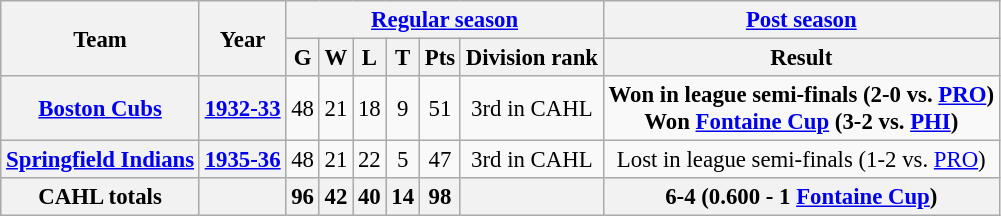<table class="wikitable" style="font-size: 95%; text-align:center;">
<tr>
<th rowspan="2">Team</th>
<th rowspan="2">Year</th>
<th colspan="6"><a href='#'>Regular season</a></th>
<th colspan="1"><a href='#'>Post season</a></th>
</tr>
<tr>
<th>G</th>
<th>W</th>
<th>L</th>
<th>T</th>
<th>Pts</th>
<th>Division rank</th>
<th>Result</th>
</tr>
<tr>
<th><a href='#'>Boston Cubs</a></th>
<th><a href='#'>1932-33</a></th>
<td>48</td>
<td>21</td>
<td>18</td>
<td>9</td>
<td>51</td>
<td>3rd in CAHL</td>
<td><strong>Won in league semi-finals (2-0 vs. <a href='#'>PRO</a>) <br> Won <a href='#'>Fontaine Cup</a> (3-2 vs. <a href='#'>PHI</a>)</strong></td>
</tr>
<tr>
<th><a href='#'>Springfield Indians</a></th>
<th><a href='#'>1935-36</a></th>
<td>48</td>
<td>21</td>
<td>22</td>
<td>5</td>
<td>47</td>
<td>3rd in CAHL</td>
<td>Lost in league semi-finals (1-2 vs. <a href='#'>PRO</a>)</td>
</tr>
<tr align="centre" bgcolor="#dddddd">
<th>CAHL totals</th>
<th></th>
<th>96</th>
<th>42</th>
<th>40</th>
<th>14</th>
<th>98</th>
<th></th>
<th>6-4 (0.600 - 1 <a href='#'>Fontaine Cup</a>)</th>
</tr>
</table>
